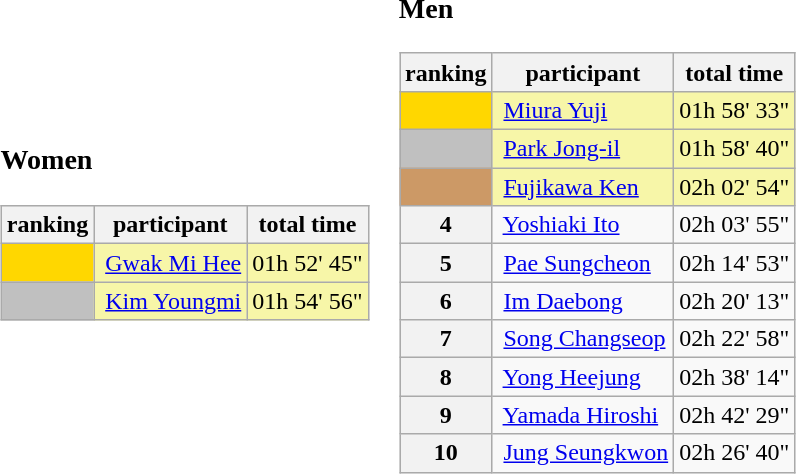<table>
<tr>
<td><br><h3>Women</h3><table class="wikitable">
<tr>
<th>ranking</th>
<th>participant</th>
<th>total time</th>
</tr>
<tr>
<td bgcolor="gold" align="center"></td>
<td bgcolor="#F7F6A8"> <a href='#'>Gwak Mi Hee</a></td>
<td bgcolor="#F7F6A8">01h 52' 45"</td>
</tr>
<tr>
<td bgcolor="silver" align="center"></td>
<td bgcolor="#F7F6A8"> <a href='#'>Kim Youngmi</a></td>
<td bgcolor="#F7F6A8">01h 54' 56"</td>
</tr>
</table>
</td>
<td><br><h3>Men</h3><table class="wikitable">
<tr>
<th>ranking</th>
<th>participant</th>
<th>total time</th>
</tr>
<tr>
<td bgcolor="gold" align="center"></td>
<td bgcolor="#F7F6A8"> <a href='#'>Miura Yuji</a></td>
<td bgcolor="#F7F6A8">01h 58' 33"</td>
</tr>
<tr>
<td bgcolor="silver" align="center"></td>
<td bgcolor="#F7F6A8"> <a href='#'>Park Jong-il</a></td>
<td bgcolor="#F7F6A8">01h 58' 40"</td>
</tr>
<tr>
<td bgcolor="#cc9966" align="center"></td>
<td bgcolor="#F7F6A8"> <a href='#'>Fujikawa Ken</a></td>
<td bgcolor="#F7F6A8">02h 02' 54"</td>
</tr>
<tr>
<th>4</th>
<td> <a href='#'>Yoshiaki Ito</a></td>
<td>02h 03' 55"</td>
</tr>
<tr>
<th>5</th>
<td> <a href='#'>Pae Sungcheon</a></td>
<td>02h 14' 53"</td>
</tr>
<tr>
<th>6</th>
<td> <a href='#'>Im Daebong</a></td>
<td>02h 20' 13"</td>
</tr>
<tr>
<th>7</th>
<td> <a href='#'>Song Changseop</a></td>
<td>02h 22' 58"</td>
</tr>
<tr>
<th>8</th>
<td> <a href='#'>Yong Heejung</a></td>
<td>02h 38' 14"</td>
</tr>
<tr>
<th>9</th>
<td> <a href='#'>Yamada Hiroshi</a></td>
<td>02h 42' 29"</td>
</tr>
<tr>
<th>10</th>
<td> <a href='#'>Jung Seungkwon</a></td>
<td>02h 26' 40"</td>
</tr>
</table>
</td>
</tr>
</table>
